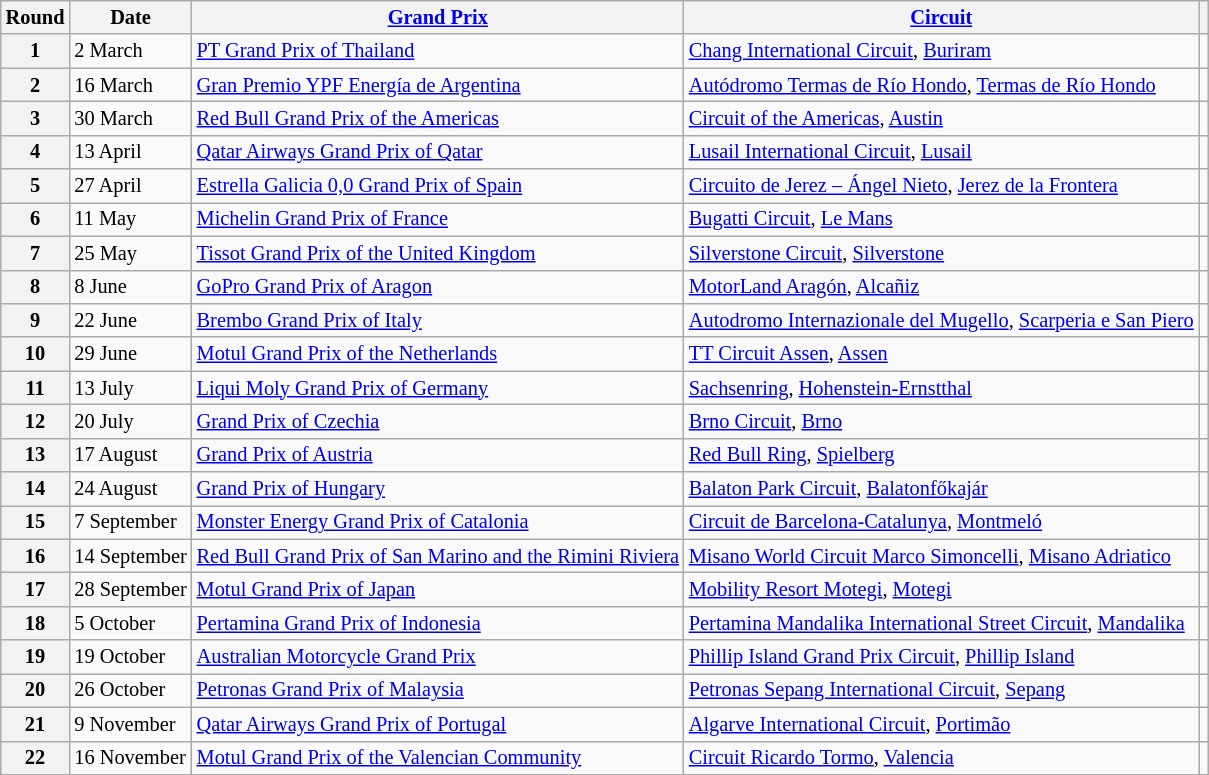<table class="wikitable" style="font-size: 85%;">
<tr>
<th>Round</th>
<th>Date</th>
<th><a href='#'>Grand Prix</a></th>
<th><a href='#'>Circuit</a></th>
<th></th>
</tr>
<tr>
<th>1</th>
<td>2 March</td>
<td> <a href='#'>PT Grand Prix of Thailand</a></td>
<td><a href='#'>Chang International Circuit</a>, <a href='#'>Buriram</a></td>
<td></td>
</tr>
<tr>
<th>2</th>
<td>16 March</td>
<td> <a href='#'>Gran Premio YPF Energía de Argentina</a></td>
<td><a href='#'>Autódromo Termas de Río Hondo</a>, <a href='#'>Termas de Río Hondo</a></td>
<td></td>
</tr>
<tr>
<th>3</th>
<td>30 March</td>
<td> <a href='#'>Red Bull Grand Prix of the Americas</a></td>
<td><a href='#'>Circuit of the Americas</a>, <a href='#'>Austin</a></td>
<td></td>
</tr>
<tr>
<th>4</th>
<td>13 April</td>
<td> <a href='#'>Qatar Airways Grand Prix of Qatar</a></td>
<td><a href='#'>Lusail International Circuit</a>, <a href='#'>Lusail</a></td>
<td></td>
</tr>
<tr>
<th>5</th>
<td>27 April</td>
<td> <a href='#'>Estrella Galicia 0,0 Grand Prix of Spain</a></td>
<td><a href='#'>Circuito de Jerez – Ángel Nieto</a>, <a href='#'>Jerez de la Frontera</a></td>
<td></td>
</tr>
<tr>
<th>6</th>
<td>11 May</td>
<td> <a href='#'>Michelin Grand Prix of France</a></td>
<td><a href='#'>Bugatti Circuit</a>, <a href='#'>Le Mans</a></td>
<td></td>
</tr>
<tr>
<th>7</th>
<td>25 May</td>
<td> <a href='#'>Tissot Grand Prix of the United Kingdom</a></td>
<td><a href='#'>Silverstone Circuit</a>, <a href='#'>Silverstone</a></td>
<td></td>
</tr>
<tr>
<th>8</th>
<td>8 June</td>
<td> <a href='#'>GoPro Grand Prix of Aragon</a></td>
<td><a href='#'>MotorLand Aragón</a>, <a href='#'>Alcañiz</a></td>
<td></td>
</tr>
<tr>
<th>9</th>
<td>22 June</td>
<td> <a href='#'>Brembo Grand Prix of Italy</a></td>
<td nowrap><a href='#'>Autodromo Internazionale del Mugello</a>, <a href='#'>Scarperia e San Piero</a></td>
<td></td>
</tr>
<tr>
<th>10</th>
<td>29 June</td>
<td> <a href='#'>Motul Grand Prix of the Netherlands</a></td>
<td><a href='#'>TT Circuit Assen</a>, <a href='#'>Assen</a></td>
<td></td>
</tr>
<tr>
<th>11</th>
<td>13 July</td>
<td> <a href='#'>Liqui Moly Grand Prix of Germany</a></td>
<td><a href='#'>Sachsenring</a>, <a href='#'>Hohenstein-Ernstthal</a></td>
<td></td>
</tr>
<tr>
<th>12</th>
<td>20 July</td>
<td> <a href='#'>Grand Prix of Czechia</a></td>
<td><a href='#'>Brno Circuit</a>, <a href='#'>Brno</a></td>
<td></td>
</tr>
<tr>
<th>13</th>
<td>17 August</td>
<td> <a href='#'>Grand Prix of Austria</a></td>
<td><a href='#'>Red Bull Ring</a>, <a href='#'>Spielberg</a></td>
<td></td>
</tr>
<tr>
<th>14</th>
<td>24 August</td>
<td> <a href='#'>Grand Prix of Hungary</a></td>
<td><a href='#'>Balaton Park Circuit</a>, <a href='#'>Balatonfőkajár</a></td>
<td></td>
</tr>
<tr>
<th>15</th>
<td>7 September</td>
<td> <a href='#'>Monster Energy Grand Prix of Catalonia</a></td>
<td><a href='#'>Circuit de Barcelona-Catalunya</a>, <a href='#'>Montmeló</a></td>
<td></td>
</tr>
<tr>
<th>16</th>
<td>14 September</td>
<td nowrap> <a href='#'>Red Bull Grand Prix of San Marino and the Rimini Riviera</a></td>
<td><a href='#'>Misano World Circuit Marco Simoncelli</a>, <a href='#'>Misano Adriatico</a></td>
<td></td>
</tr>
<tr>
<th>17</th>
<td nowrap>28 September</td>
<td> <a href='#'>Motul Grand Prix of Japan</a></td>
<td><a href='#'>Mobility Resort Motegi</a>, <a href='#'>Motegi</a></td>
<td></td>
</tr>
<tr>
<th>18</th>
<td>5 October</td>
<td> <a href='#'>Pertamina Grand Prix of Indonesia</a></td>
<td><a href='#'>Pertamina Mandalika International Street Circuit</a>, <a href='#'>Mandalika</a></td>
<td></td>
</tr>
<tr>
<th>19</th>
<td>19 October</td>
<td> <a href='#'>Australian Motorcycle Grand Prix</a></td>
<td><a href='#'>Phillip Island Grand Prix Circuit</a>, <a href='#'>Phillip Island</a></td>
<td></td>
</tr>
<tr>
<th>20</th>
<td>26 October</td>
<td> <a href='#'>Petronas Grand Prix of Malaysia</a></td>
<td><a href='#'>Petronas Sepang International Circuit</a>, <a href='#'>Sepang</a></td>
<td></td>
</tr>
<tr>
<th>21</th>
<td>9 November</td>
<td> <a href='#'>Qatar Airways Grand Prix of Portugal</a></td>
<td><a href='#'>Algarve International Circuit</a>, <a href='#'>Portimão</a></td>
<td></td>
</tr>
<tr>
<th>22</th>
<td>16 November</td>
<td> <a href='#'>Motul Grand Prix of the Valencian Community</a></td>
<td><a href='#'>Circuit Ricardo Tormo</a>, <a href='#'>Valencia</a></td>
<td></td>
</tr>
</table>
